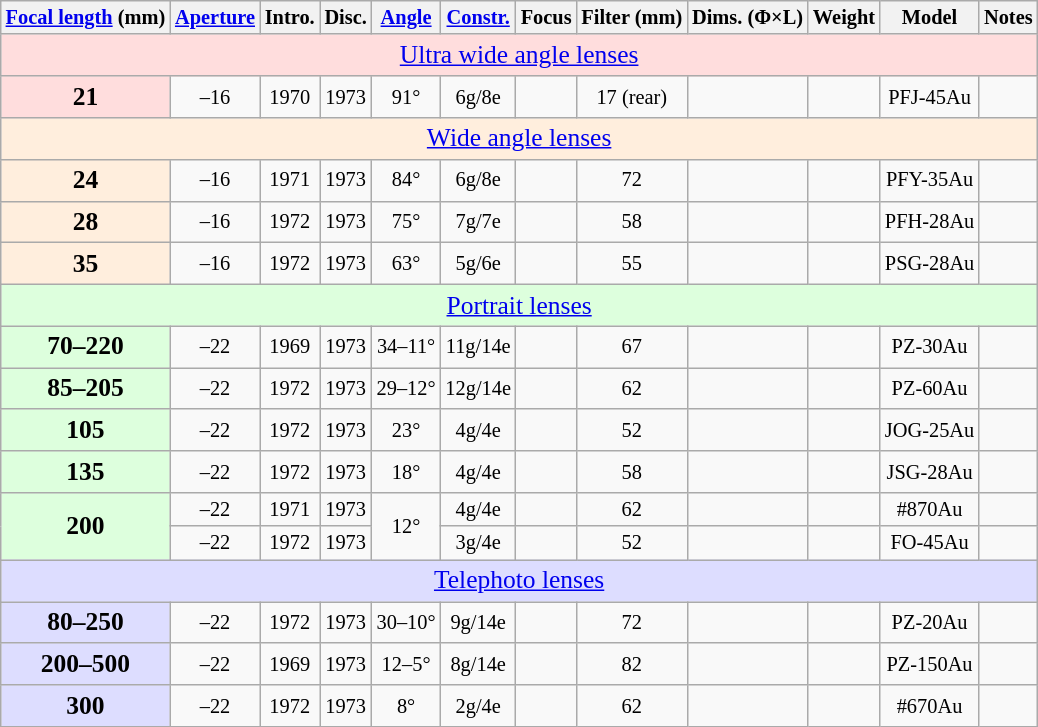<table class="wikitable sortable" style="font-size:85%;text-align:center;">
<tr>
<th><a href='#'>Focal length</a> (mm)</th>
<th><a href='#'>Aperture</a></th>
<th>Intro.</th>
<th>Disc.</th>
<th><a href='#'>Angle</a></th>
<th><a href='#'>Constr.</a></th>
<th>Focus</th>
<th>Filter (mm)</th>
<th>Dims. (Φ×L)</th>
<th>Weight</th>
<th>Model</th>
<th class="unsortable">Notes</th>
</tr>
<tr>
<td colspan=16 style="font-size:125%;background:#fdd;" data-sort-value="z001"><a href='#'>Ultra wide angle lenses</a></td>
</tr>
<tr>
<th style="font-size:125%;background:#fdd;">21</th>
<td>–16</td>
<td>1970</td>
<td>1973</td>
<td>91°</td>
<td>6g/8e</td>
<td></td>
<td>17 (rear)</td>
<td></td>
<td></td>
<td>PFJ-45Au</td>
<td style="text-align:left;"></td>
</tr>
<tr>
<td colspan=16 style="font-size:125%;background:#fed;" data-sort-value="z002"><a href='#'>Wide angle lenses</a></td>
</tr>
<tr>
<th style="font-size:125%;background:#fed;">24</th>
<td>–16</td>
<td>1971</td>
<td>1973</td>
<td>84°</td>
<td>6g/8e</td>
<td></td>
<td>72</td>
<td></td>
<td></td>
<td>PFY-35Au</td>
<td style="text-align:left;"></td>
</tr>
<tr>
<th style="font-size:125%;background:#fed;">28</th>
<td>–16</td>
<td>1972</td>
<td>1973</td>
<td>75°</td>
<td>7g/7e</td>
<td></td>
<td>58</td>
<td></td>
<td></td>
<td>PFH-28Au</td>
<td style="text-align:left;"></td>
</tr>
<tr>
<th style="font-size:125%;background:#fed;">35</th>
<td>–16</td>
<td>1972</td>
<td>1973</td>
<td>63°</td>
<td>5g/6e</td>
<td></td>
<td>55</td>
<td></td>
<td></td>
<td>PSG-28Au</td>
<td style="text-align:left;"></td>
</tr>
<tr>
<td colspan=16 style="font-size:125%;background:#dfd;" data-sort-value="z004"><a href='#'>Portrait lenses</a></td>
</tr>
<tr>
<th style="font-size:125%;background:#dfd;">70–220</th>
<td>–22</td>
<td>1969</td>
<td>1973</td>
<td>34–11°</td>
<td>11g/14e</td>
<td></td>
<td>67</td>
<td></td>
<td></td>
<td>PZ-30Au</td>
<td style="text-align:left;"></td>
</tr>
<tr>
<th style="font-size:125%;background:#dfd;">85–205</th>
<td>–22</td>
<td>1972</td>
<td>1973</td>
<td>29–12°</td>
<td>12g/14e</td>
<td></td>
<td>62</td>
<td></td>
<td></td>
<td>PZ-60Au</td>
<td style="text-align:left;"></td>
</tr>
<tr>
<th style="font-size:125%;background:#dfd;">105</th>
<td>–22</td>
<td>1972</td>
<td>1973</td>
<td>23°</td>
<td>4g/4e</td>
<td></td>
<td>52</td>
<td></td>
<td></td>
<td>JOG-25Au</td>
<td style="text-align:left;"></td>
</tr>
<tr>
<th style="font-size:125%;background:#dfd;">135</th>
<td>–22</td>
<td>1972</td>
<td>1973</td>
<td>18°</td>
<td>4g/4e</td>
<td></td>
<td>58</td>
<td></td>
<td></td>
<td>JSG-28Au</td>
<td style="text-align:left;"></td>
</tr>
<tr>
<th rowspan=2 style="font-size:125%;background:#dfd;">200</th>
<td>–22</td>
<td>1971</td>
<td>1973</td>
<td rowspan=2>12°</td>
<td>4g/4e</td>
<td></td>
<td>62</td>
<td></td>
<td></td>
<td>#870Au</td>
<td style="text-align:left;"></td>
</tr>
<tr>
<td>–22</td>
<td>1972</td>
<td>1973</td>
<td>3g/4e</td>
<td></td>
<td>52</td>
<td></td>
<td></td>
<td>FO-45Au</td>
<td style="text-align:left;"></td>
</tr>
<tr>
<td colspan=16 style="font-size:125%;background:#ddf;" data-sort-value="z005"><a href='#'>Telephoto lenses</a></td>
</tr>
<tr>
<th style="font-size:125%;background:#ddf;">80–250</th>
<td>–22</td>
<td>1972</td>
<td>1973</td>
<td>30–10°</td>
<td>9g/14e</td>
<td></td>
<td>72</td>
<td></td>
<td></td>
<td>PZ-20Au</td>
<td style="text-align:left;"></td>
</tr>
<tr>
<th style="font-size:125%;background:#ddf;">200–500</th>
<td>–22</td>
<td>1969</td>
<td>1973</td>
<td>12–5°</td>
<td>8g/14e</td>
<td></td>
<td>82</td>
<td></td>
<td></td>
<td>PZ-150Au</td>
<td style="text-align:left;"></td>
</tr>
<tr>
<th style="font-size:125%;background:#ddf;">300</th>
<td>–22</td>
<td>1972</td>
<td>1973</td>
<td>8°</td>
<td>2g/4e</td>
<td></td>
<td>62</td>
<td></td>
<td></td>
<td>#670Au</td>
<td style="text-align:left;"></td>
</tr>
</table>
